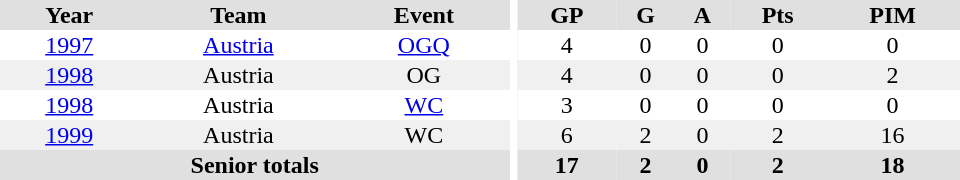<table border="0" cellpadding="1" cellspacing="0" style="text-align:center; width:40em">
<tr bgcolor="#e0e0e0">
<th>Year</th>
<th>Team</th>
<th>Event</th>
<th rowspan="99" bgcolor="#ffffff"></th>
<th>GP</th>
<th>G</th>
<th>A</th>
<th>Pts</th>
<th>PIM</th>
</tr>
<tr>
<td><a href='#'>1997</a></td>
<td><a href='#'>Austria</a></td>
<td><a href='#'>OGQ</a></td>
<td>4</td>
<td>0</td>
<td>0</td>
<td>0</td>
<td>0</td>
</tr>
<tr bgcolor="#f0f0f0">
<td><a href='#'>1998</a></td>
<td>Austria</td>
<td>OG</td>
<td>4</td>
<td>0</td>
<td>0</td>
<td>0</td>
<td>2</td>
</tr>
<tr>
<td><a href='#'>1998</a></td>
<td>Austria</td>
<td><a href='#'>WC</a></td>
<td>3</td>
<td>0</td>
<td>0</td>
<td>0</td>
<td>0</td>
</tr>
<tr bgcolor="#f0f0f0">
<td><a href='#'>1999</a></td>
<td>Austria</td>
<td>WC</td>
<td>6</td>
<td>2</td>
<td>0</td>
<td>2</td>
<td>16</td>
</tr>
<tr bgcolor="#e0e0e0">
<th colspan="3">Senior totals</th>
<th>17</th>
<th>2</th>
<th>0</th>
<th>2</th>
<th>18</th>
</tr>
</table>
